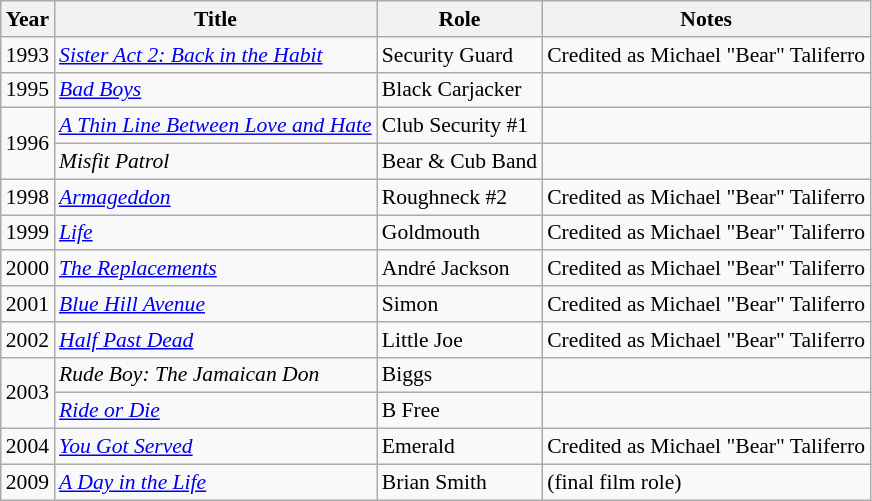<table class="wikitable" style="font-size: 90%;">
<tr>
<th>Year</th>
<th>Title</th>
<th>Role</th>
<th>Notes</th>
</tr>
<tr>
<td>1993</td>
<td><em><a href='#'>Sister Act 2: Back in the Habit</a></em></td>
<td>Security Guard</td>
<td>Credited as Michael "Bear" Taliferro</td>
</tr>
<tr>
<td>1995</td>
<td><em><a href='#'>Bad Boys</a></em></td>
<td>Black Carjacker</td>
<td></td>
</tr>
<tr>
<td rowspan="2">1996</td>
<td><em><a href='#'>A Thin Line Between Love and Hate</a></em></td>
<td>Club Security #1</td>
<td></td>
</tr>
<tr>
<td><em>Misfit Patrol</em></td>
<td>Bear & Cub Band</td>
<td></td>
</tr>
<tr>
<td>1998</td>
<td><em><a href='#'>Armageddon</a></em></td>
<td>Roughneck #2</td>
<td>Credited as Michael "Bear" Taliferro</td>
</tr>
<tr>
<td>1999</td>
<td><em><a href='#'>Life</a></em></td>
<td>Goldmouth</td>
<td>Credited as Michael "Bear" Taliferro</td>
</tr>
<tr>
<td>2000</td>
<td><em><a href='#'>The Replacements</a></em></td>
<td>André Jackson</td>
<td>Credited as Michael "Bear" Taliferro</td>
</tr>
<tr>
<td>2001</td>
<td><em><a href='#'>Blue Hill Avenue</a></em></td>
<td>Simon</td>
<td>Credited as Michael "Bear" Taliferro</td>
</tr>
<tr>
<td>2002</td>
<td><em><a href='#'>Half Past Dead</a></em></td>
<td>Little Joe</td>
<td>Credited as Michael "Bear" Taliferro</td>
</tr>
<tr>
<td rowspan="2">2003</td>
<td><em>Rude Boy: The Jamaican Don</em></td>
<td>Biggs</td>
<td></td>
</tr>
<tr>
<td><em><a href='#'>Ride or Die</a></em></td>
<td>B Free</td>
<td></td>
</tr>
<tr>
<td>2004</td>
<td><em><a href='#'>You Got Served</a></em></td>
<td>Emerald</td>
<td>Credited as Michael "Bear" Taliferro</td>
</tr>
<tr>
<td>2009</td>
<td><em><a href='#'>A Day in the Life</a></em></td>
<td>Brian Smith</td>
<td>(final film role)</td>
</tr>
</table>
